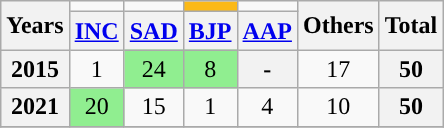<table class="wikitable" style="text-align:center">
<tr>
<th rowspan=2>Years</th>
<td></td>
<td></td>
<td bgcolor=#FBB917></td>
<td></td>
<th rowspan=2>Others</th>
<th rowspan=2>Total</th>
</tr>
<tr>
<th><a href='#'>INC</a></th>
<th><a href='#'>SAD</a></th>
<th><a href='#'>BJP</a></th>
<th><a href='#'>AAP</a></th>
</tr>
<tr>
<th>2015</th>
<td>1</td>
<td bgcolor="lightgreen">24</td>
<td bgcolor="lightgreen">8</td>
<th>-</th>
<td>17</td>
<th>50</th>
</tr>
<tr>
<th>2021</th>
<td bgcolor="lightgreen">20</td>
<td>15</td>
<td>1</td>
<td>4</td>
<td>10</td>
<th>50</th>
</tr>
<tr>
</tr>
</table>
